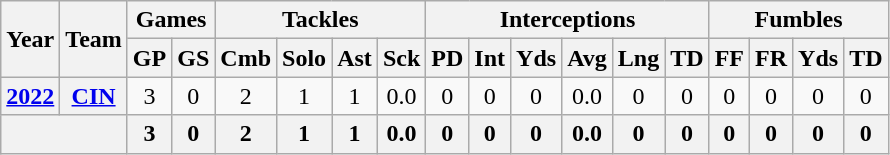<table class="wikitable" style="text-align:center;">
<tr>
<th rowspan="2">Year</th>
<th rowspan="2">Team</th>
<th colspan="2">Games</th>
<th colspan="4">Tackles</th>
<th colspan="6">Interceptions</th>
<th colspan="4">Fumbles</th>
</tr>
<tr>
<th>GP</th>
<th>GS</th>
<th>Cmb</th>
<th>Solo</th>
<th>Ast</th>
<th>Sck</th>
<th>PD</th>
<th>Int</th>
<th>Yds</th>
<th>Avg</th>
<th>Lng</th>
<th>TD</th>
<th>FF</th>
<th>FR</th>
<th>Yds</th>
<th>TD</th>
</tr>
<tr>
<th><a href='#'>2022</a></th>
<th><a href='#'>CIN</a></th>
<td>3</td>
<td>0</td>
<td>2</td>
<td>1</td>
<td>1</td>
<td>0.0</td>
<td>0</td>
<td>0</td>
<td>0</td>
<td>0.0</td>
<td>0</td>
<td>0</td>
<td>0</td>
<td>0</td>
<td>0</td>
<td>0</td>
</tr>
<tr>
<th colspan="2"></th>
<th>3</th>
<th>0</th>
<th>2</th>
<th>1</th>
<th>1</th>
<th>0.0</th>
<th>0</th>
<th>0</th>
<th>0</th>
<th>0.0</th>
<th>0</th>
<th>0</th>
<th>0</th>
<th>0</th>
<th>0</th>
<th>0</th>
</tr>
</table>
